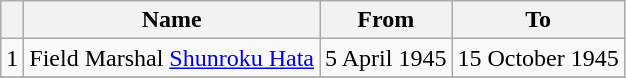<table class=wikitable>
<tr>
<th></th>
<th>Name</th>
<th>From</th>
<th>To</th>
</tr>
<tr>
<td>1</td>
<td>Field Marshal <a href='#'>Shunroku Hata</a></td>
<td>5 April 1945</td>
<td>15 October 1945</td>
</tr>
<tr>
</tr>
</table>
